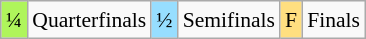<table class="wikitable" style="margin:0.5em auto; font-size:90%; line-height:1.25em; text-align:center;">
<tr>
<td bgcolor="#AFF55B" align=center>¼</td>
<td>Quarterfinals</td>
<td bgcolor="#97DEFF" align=center>½</td>
<td>Semifinals</td>
<td bgcolor="#FFDF80" align=center>F</td>
<td>Finals</td>
</tr>
</table>
